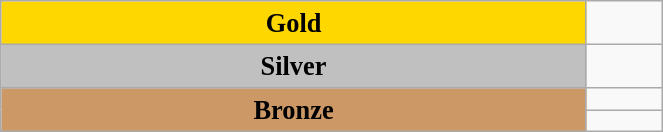<table class="wikitable" style=" text-align:center; font-size:110%;" width="35%">
<tr>
<td rowspan="1" bgcolor="gold"><strong>Gold</strong></td>
<td align=left></td>
</tr>
<tr>
<td rowspan="1" bgcolor="silver"><strong>Silver</strong></td>
<td align=left></td>
</tr>
<tr>
<td rowspan="2" bgcolor="#cc9966"><strong>Bronze</strong></td>
<td align=left></td>
</tr>
<tr>
<td align=left></td>
</tr>
</table>
